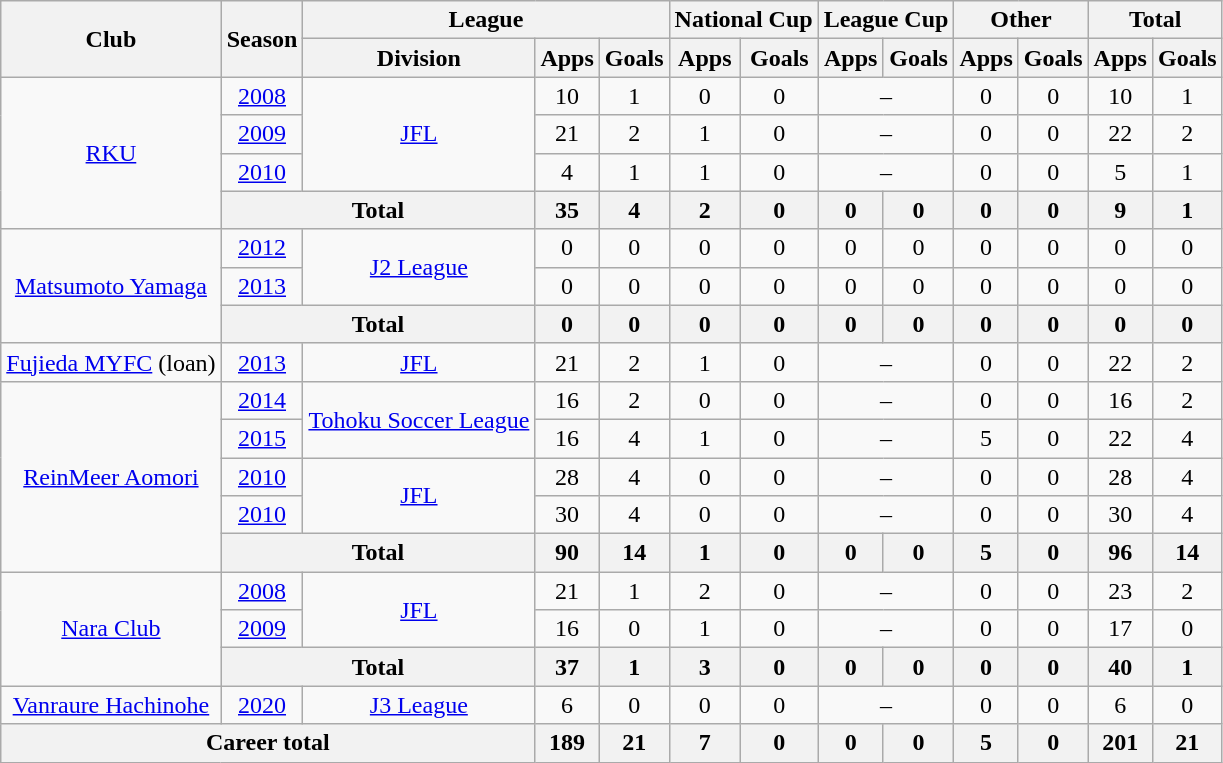<table class="wikitable" style="text-align: center">
<tr>
<th rowspan="2">Club</th>
<th rowspan="2">Season</th>
<th colspan="3">League</th>
<th colspan="2">National Cup</th>
<th colspan="2">League Cup</th>
<th colspan="2">Other</th>
<th colspan="2">Total</th>
</tr>
<tr>
<th>Division</th>
<th>Apps</th>
<th>Goals</th>
<th>Apps</th>
<th>Goals</th>
<th>Apps</th>
<th>Goals</th>
<th>Apps</th>
<th>Goals</th>
<th>Apps</th>
<th>Goals</th>
</tr>
<tr>
<td rowspan="4"><a href='#'>RKU</a></td>
<td><a href='#'>2008</a></td>
<td rowspan="3"><a href='#'>JFL</a></td>
<td>10</td>
<td>1</td>
<td>0</td>
<td>0</td>
<td colspan="2">–</td>
<td>0</td>
<td>0</td>
<td>10</td>
<td>1</td>
</tr>
<tr>
<td><a href='#'>2009</a></td>
<td>21</td>
<td>2</td>
<td>1</td>
<td>0</td>
<td colspan="2">–</td>
<td>0</td>
<td>0</td>
<td>22</td>
<td>2</td>
</tr>
<tr>
<td><a href='#'>2010</a></td>
<td>4</td>
<td>1</td>
<td>1</td>
<td>0</td>
<td colspan="2">–</td>
<td>0</td>
<td>0</td>
<td>5</td>
<td>1</td>
</tr>
<tr>
<th colspan=2>Total</th>
<th>35</th>
<th>4</th>
<th>2</th>
<th>0</th>
<th>0</th>
<th>0</th>
<th>0</th>
<th>0</th>
<th>9</th>
<th>1</th>
</tr>
<tr>
<td rowspan="3"><a href='#'>Matsumoto Yamaga</a></td>
<td><a href='#'>2012</a></td>
<td rowspan="2"><a href='#'>J2 League</a></td>
<td>0</td>
<td>0</td>
<td>0</td>
<td>0</td>
<td>0</td>
<td>0</td>
<td>0</td>
<td>0</td>
<td>0</td>
<td>0</td>
</tr>
<tr>
<td><a href='#'>2013</a></td>
<td>0</td>
<td>0</td>
<td>0</td>
<td>0</td>
<td>0</td>
<td>0</td>
<td>0</td>
<td>0</td>
<td>0</td>
<td>0</td>
</tr>
<tr>
<th colspan=2>Total</th>
<th>0</th>
<th>0</th>
<th>0</th>
<th>0</th>
<th>0</th>
<th>0</th>
<th>0</th>
<th>0</th>
<th>0</th>
<th>0</th>
</tr>
<tr>
<td><a href='#'>Fujieda MYFC</a> (loan)</td>
<td><a href='#'>2013</a></td>
<td><a href='#'>JFL</a></td>
<td>21</td>
<td>2</td>
<td>1</td>
<td>0</td>
<td colspan="2">–</td>
<td>0</td>
<td>0</td>
<td>22</td>
<td>2</td>
</tr>
<tr>
<td rowspan="5"><a href='#'>ReinMeer Aomori</a></td>
<td><a href='#'>2014</a></td>
<td rowspan="2"><a href='#'>Tohoku Soccer League</a></td>
<td>16</td>
<td>2</td>
<td>0</td>
<td>0</td>
<td colspan="2">–</td>
<td>0</td>
<td>0</td>
<td>16</td>
<td>2</td>
</tr>
<tr>
<td><a href='#'>2015</a></td>
<td>16</td>
<td>4</td>
<td>1</td>
<td>0</td>
<td colspan="2">–</td>
<td>5</td>
<td>0</td>
<td>22</td>
<td>4</td>
</tr>
<tr>
<td><a href='#'>2010</a></td>
<td rowspan="2"><a href='#'>JFL</a></td>
<td>28</td>
<td>4</td>
<td>0</td>
<td>0</td>
<td colspan="2">–</td>
<td>0</td>
<td>0</td>
<td>28</td>
<td>4</td>
</tr>
<tr>
<td><a href='#'>2010</a></td>
<td>30</td>
<td>4</td>
<td>0</td>
<td>0</td>
<td colspan="2">–</td>
<td>0</td>
<td>0</td>
<td>30</td>
<td>4</td>
</tr>
<tr>
<th colspan=2>Total</th>
<th>90</th>
<th>14</th>
<th>1</th>
<th>0</th>
<th>0</th>
<th>0</th>
<th>5</th>
<th>0</th>
<th>96</th>
<th>14</th>
</tr>
<tr>
<td rowspan="3"><a href='#'>Nara Club</a></td>
<td><a href='#'>2008</a></td>
<td rowspan="2"><a href='#'>JFL</a></td>
<td>21</td>
<td>1</td>
<td>2</td>
<td>0</td>
<td colspan="2">–</td>
<td>0</td>
<td>0</td>
<td>23</td>
<td>2</td>
</tr>
<tr>
<td><a href='#'>2009</a></td>
<td>16</td>
<td>0</td>
<td>1</td>
<td>0</td>
<td colspan="2">–</td>
<td>0</td>
<td>0</td>
<td>17</td>
<td>0</td>
</tr>
<tr>
<th colspan=2>Total</th>
<th>37</th>
<th>1</th>
<th>3</th>
<th>0</th>
<th>0</th>
<th>0</th>
<th>0</th>
<th>0</th>
<th>40</th>
<th>1</th>
</tr>
<tr>
<td><a href='#'>Vanraure Hachinohe</a></td>
<td><a href='#'>2020</a></td>
<td><a href='#'>J3 League</a></td>
<td>6</td>
<td>0</td>
<td>0</td>
<td>0</td>
<td colspan="2">–</td>
<td>0</td>
<td>0</td>
<td>6</td>
<td>0</td>
</tr>
<tr>
<th colspan=3>Career total</th>
<th>189</th>
<th>21</th>
<th>7</th>
<th>0</th>
<th>0</th>
<th>0</th>
<th>5</th>
<th>0</th>
<th>201</th>
<th>21</th>
</tr>
</table>
